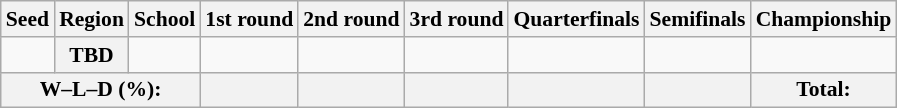<table class="sortable wikitable" style="white-space:nowrap; font-size:90%;">
<tr>
<th>Seed</th>
<th>Region</th>
<th>School</th>
<th>1st round</th>
<th>2nd round</th>
<th>3rd round</th>
<th>Quarterfinals</th>
<th>Semifinals</th>
<th>Championship</th>
</tr>
<tr>
<td></td>
<th>TBD</th>
<td></td>
<td></td>
<td></td>
<td></td>
<td></td>
<td></td>
</tr>
<tr>
<th colspan="3">W–L–D (%):</th>
<th></th>
<th></th>
<th></th>
<th></th>
<th></th>
<th> Total: </th>
</tr>
</table>
